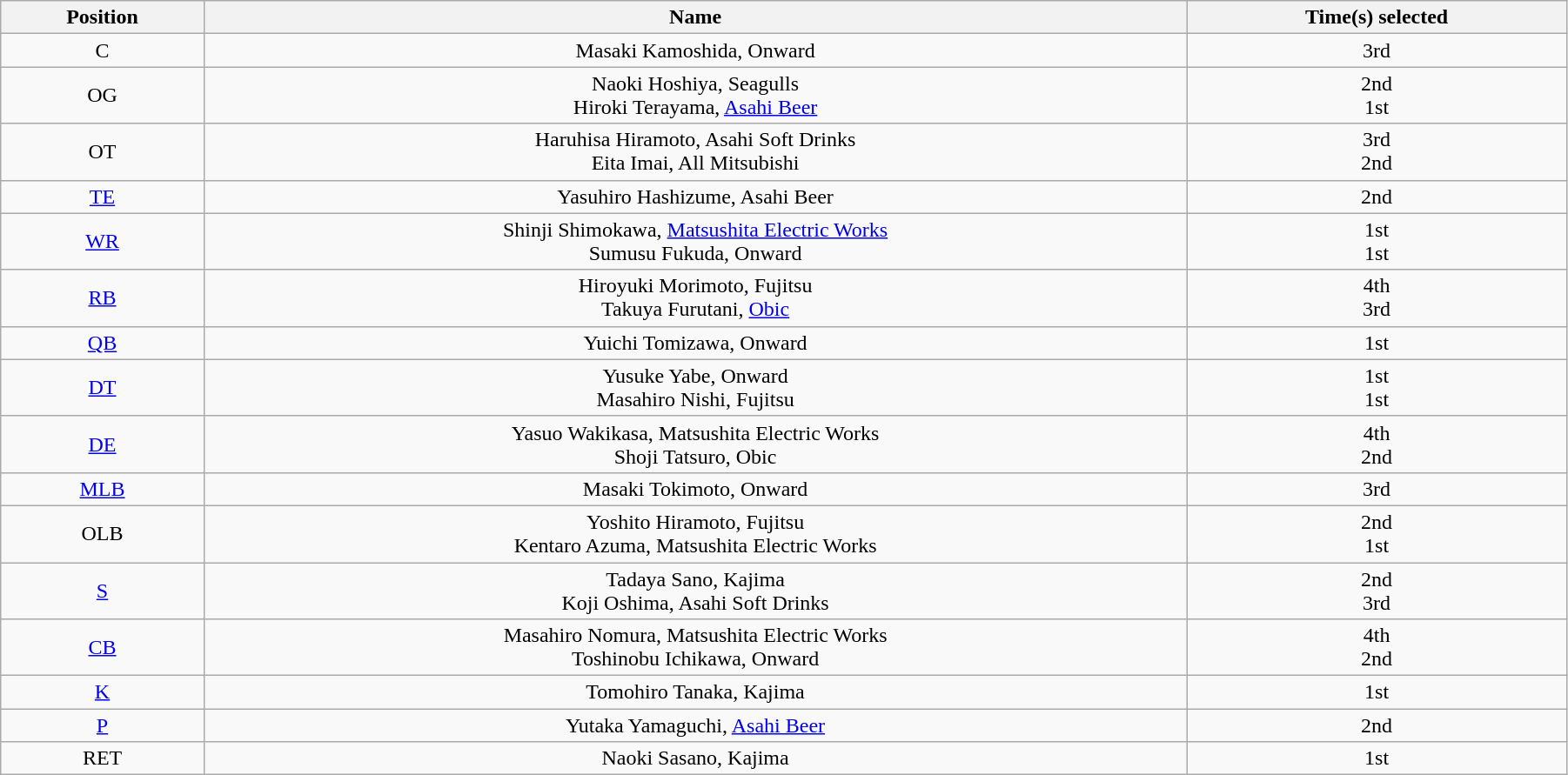<table class="wikitable" style="text-align:Center;width:95%;">
<tr>
<th>Position</th>
<th>Name</th>
<th>Time(s) selected</th>
</tr>
<tr>
<td>C</td>
<td>Masaki Kamoshida, Onward</td>
<td>3rd</td>
</tr>
<tr>
<td>OG</td>
<td>Naoki Hoshiya, Seagulls<br>Hiroki Terayama, <a href='#'>Asahi Beer</a></td>
<td>2nd<br>1st</td>
</tr>
<tr>
<td>OT</td>
<td>Haruhisa Hiramoto, Asahi Soft Drinks<br>Eita Imai, All Mitsubishi</td>
<td>3rd<br>2nd</td>
</tr>
<tr>
<td><a href='#'>TE</a></td>
<td>Yasuhiro Hashizume, Asahi Beer</td>
<td>2nd</td>
</tr>
<tr>
<td><a href='#'>WR</a></td>
<td>Shinji Shimokawa, <a href='#'>Matsushita Electric Works</a><br>Sumusu Fukuda, Onward</td>
<td>1st<br>1st</td>
</tr>
<tr>
<td><a href='#'>RB</a></td>
<td>Hiroyuki Morimoto, Fujitsu<br>Takuya Furutani, <a href='#'>Obic</a></td>
<td>4th<br>3rd</td>
</tr>
<tr>
<td><a href='#'>QB</a></td>
<td>Yuichi Tomizawa, Onward</td>
<td>1st</td>
</tr>
<tr>
<td><a href='#'>DT</a></td>
<td>Yusuke Yabe, Onward<br>Masahiro Nishi, Fujitsu</td>
<td>1st<br>1st</td>
</tr>
<tr>
<td><a href='#'>DE</a></td>
<td>Yasuo Wakikasa, Matsushita Electric Works<br>Shoji Tatsuro, Obic</td>
<td>4th<br>2nd</td>
</tr>
<tr>
<td><a href='#'>MLB</a></td>
<td>Masaki Tokimoto, Onward</td>
<td>3rd</td>
</tr>
<tr>
<td>OLB</td>
<td>Yoshito Hiramoto, Fujitsu<br>Kentaro Azuma, Matsushita Electric Works</td>
<td>2nd<br>1st</td>
</tr>
<tr>
<td><a href='#'>S</a></td>
<td>Tadaya Sano, Kajima<br>Koji Oshima, Asahi Soft Drinks</td>
<td>2nd<br>3rd</td>
</tr>
<tr>
<td><a href='#'>CB</a></td>
<td>Masahiro Nomura, Matsushita Electric Works<br>Toshinobu Ichikawa, Onward</td>
<td>4th<br>2nd</td>
</tr>
<tr>
<td><a href='#'>K</a></td>
<td>Tomohiro Tanaka, Kajima</td>
<td>1st</td>
</tr>
<tr>
<td><a href='#'>P</a></td>
<td>Yutaka Yamaguchi, <a href='#'>Asahi Beer</a></td>
<td>2nd</td>
</tr>
<tr>
<td>RET</td>
<td>Naoki Sasano, Kajima</td>
<td>1st</td>
</tr>
</table>
